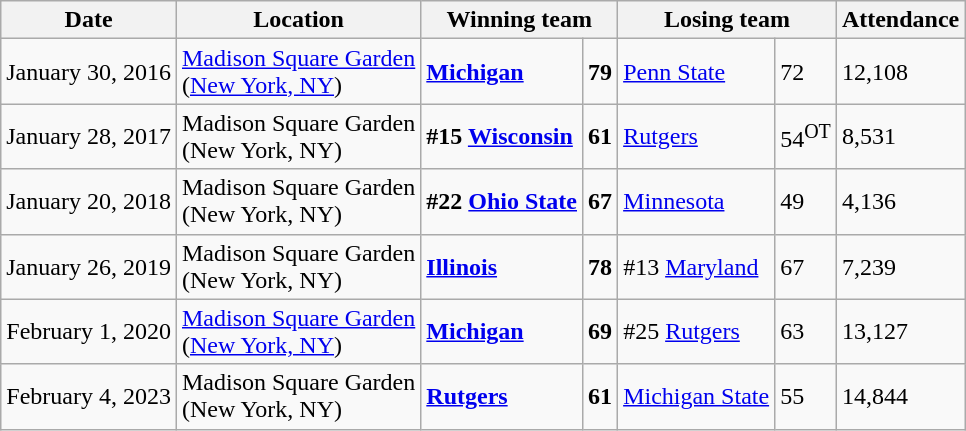<table class=wikitable>
<tr>
<th>Date</th>
<th>Location</th>
<th colspan=2>Winning team</th>
<th colspan=2>Losing team</th>
<th>Attendance</th>
</tr>
<tr>
<td>January 30, 2016</td>
<td><a href='#'>Madison Square Garden</a><br>(<a href='#'>New York, NY</a>)</td>
<td><strong><a href='#'>Michigan</a></strong></td>
<td><strong>79</strong></td>
<td><a href='#'>Penn State</a></td>
<td>72</td>
<td>12,108</td>
</tr>
<tr>
<td>January 28, 2017</td>
<td>Madison Square Garden<br>(New York, NY)</td>
<td><strong>#15 <a href='#'>Wisconsin</a></strong></td>
<td><strong>61</strong></td>
<td><a href='#'>Rutgers</a></td>
<td>54<sup>OT</sup></td>
<td>8,531</td>
</tr>
<tr>
<td>January 20, 2018</td>
<td>Madison Square Garden<br>(New York, NY)</td>
<td><strong>#22 <a href='#'>Ohio State</a></strong></td>
<td><strong>67</strong></td>
<td><a href='#'>Minnesota</a></td>
<td>49</td>
<td>4,136</td>
</tr>
<tr>
<td>January 26, 2019</td>
<td>Madison Square Garden<br>(New York, NY)</td>
<td><strong><a href='#'>Illinois</a></strong></td>
<td><strong>78</strong></td>
<td>#13 <a href='#'>Maryland</a></td>
<td>67</td>
<td>7,239</td>
</tr>
<tr>
<td>February 1, 2020</td>
<td><a href='#'>Madison Square Garden</a><br>(<a href='#'>New York, NY</a>)</td>
<td><strong><a href='#'>Michigan</a></strong></td>
<td><strong>69</strong></td>
<td>#25 <a href='#'>Rutgers</a></td>
<td>63</td>
<td>13,127</td>
</tr>
<tr>
<td>February 4, 2023</td>
<td>Madison Square Garden<br>(New York, NY)</td>
<td><strong> <a href='#'>Rutgers</a></strong></td>
<td><strong>61</strong></td>
<td><a href='#'>Michigan State</a></td>
<td>55</td>
<td>14,844</td>
</tr>
</table>
